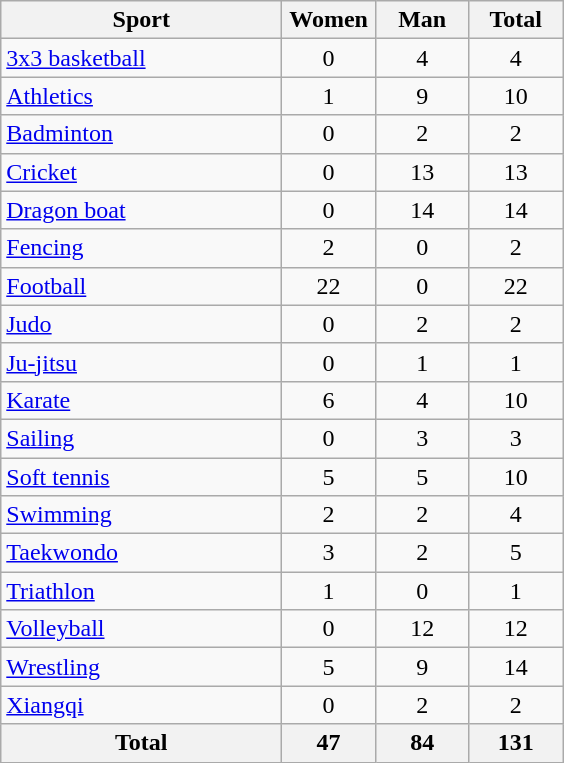<table class="wikitable sortable" style="text-align:center;">
<tr>
<th width=180>Sport</th>
<th width=55>Women</th>
<th width=55>Man</th>
<th width=55>Total</th>
</tr>
<tr>
<td align=left><a href='#'>3x3 basketball</a></td>
<td>0</td>
<td>4</td>
<td>4</td>
</tr>
<tr>
<td align=left><a href='#'>Athletics</a></td>
<td>1</td>
<td>9</td>
<td>10</td>
</tr>
<tr>
<td align=left><a href='#'>Badminton</a></td>
<td>0</td>
<td>2</td>
<td>2</td>
</tr>
<tr>
<td align=left><a href='#'>Cricket</a></td>
<td>0</td>
<td>13</td>
<td>13</td>
</tr>
<tr>
<td align=left><a href='#'>Dragon boat</a></td>
<td>0</td>
<td>14</td>
<td>14</td>
</tr>
<tr>
<td align=left><a href='#'>Fencing</a></td>
<td>2</td>
<td>0</td>
<td>2</td>
</tr>
<tr>
<td align=left><a href='#'>Football</a></td>
<td>22</td>
<td>0</td>
<td>22</td>
</tr>
<tr>
<td align=left><a href='#'>Judo</a></td>
<td>0</td>
<td>2</td>
<td>2</td>
</tr>
<tr>
<td align=left><a href='#'>Ju-jitsu</a></td>
<td>0</td>
<td>1</td>
<td>1</td>
</tr>
<tr>
<td align=left><a href='#'>Karate</a></td>
<td>6</td>
<td>4</td>
<td>10</td>
</tr>
<tr>
<td align=left><a href='#'>Sailing</a></td>
<td>0</td>
<td>3</td>
<td>3</td>
</tr>
<tr>
<td align=left><a href='#'>Soft tennis</a></td>
<td>5</td>
<td>5</td>
<td>10</td>
</tr>
<tr>
<td align=left><a href='#'>Swimming</a></td>
<td>2</td>
<td>2</td>
<td>4</td>
</tr>
<tr>
<td align=left><a href='#'>Taekwondo</a></td>
<td>3</td>
<td>2</td>
<td>5</td>
</tr>
<tr>
<td align=left><a href='#'>Triathlon</a></td>
<td>1</td>
<td>0</td>
<td>1</td>
</tr>
<tr>
<td align=left><a href='#'>Volleyball</a></td>
<td>0</td>
<td>12</td>
<td>12</td>
</tr>
<tr>
<td align=left><a href='#'>Wrestling</a></td>
<td>5</td>
<td>9</td>
<td>14</td>
</tr>
<tr>
<td align=left><a href='#'>Xiangqi</a></td>
<td>0</td>
<td>2</td>
<td>2</td>
</tr>
<tr>
<th>Total</th>
<th>47</th>
<th>84</th>
<th>131</th>
</tr>
</table>
